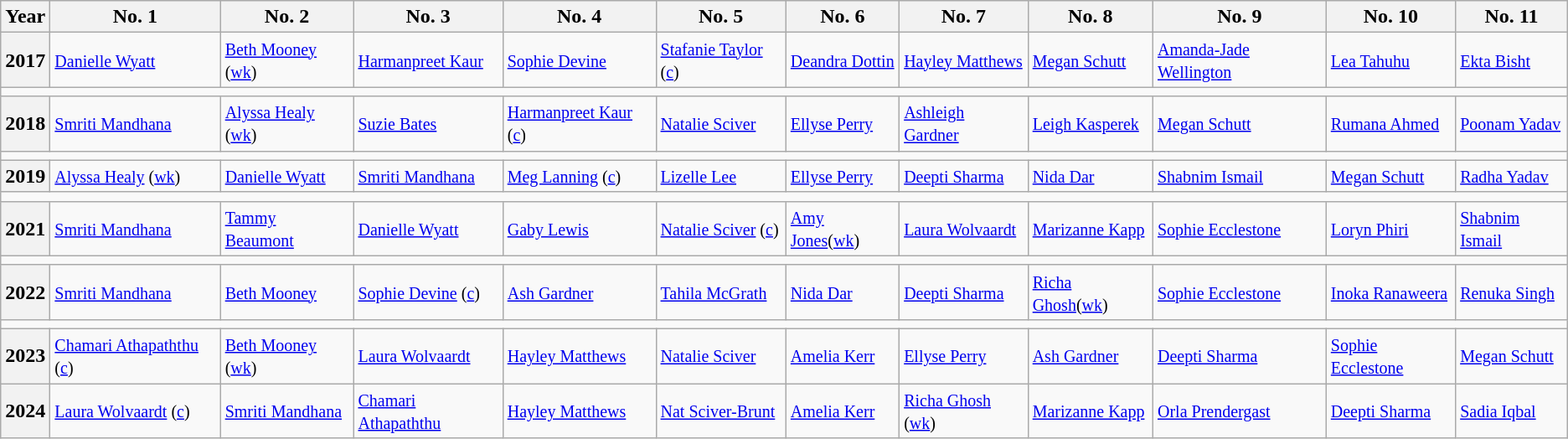<table class="wikitable">
<tr>
<th>Year</th>
<th>No. 1</th>
<th>No. 2</th>
<th>No. 3</th>
<th>No. 4</th>
<th>No. 5</th>
<th>No. 6</th>
<th>No. 7</th>
<th>No. 8</th>
<th>No. 9</th>
<th>No. 10</th>
<th>No. 11</th>
</tr>
<tr>
<th>2017</th>
<td><small> <a href='#'>Danielle Wyatt</a></small></td>
<td><small> <a href='#'>Beth Mooney</a> (<a href='#'>wk</a>)</small></td>
<td><small> <a href='#'>Harmanpreet Kaur</a></small></td>
<td><small> <a href='#'>Sophie Devine</a></small></td>
<td><small> <a href='#'>Stafanie Taylor</a> (<a href='#'>c</a>)</small></td>
<td><small> <a href='#'>Deandra Dottin</a></small></td>
<td><small> <a href='#'>Hayley Matthews</a></small></td>
<td><small> <a href='#'>Megan Schutt</a></small></td>
<td><small> <a href='#'>Amanda-Jade Wellington</a></small></td>
<td><small> <a href='#'>Lea Tahuhu</a></small></td>
<td><small> <a href='#'>Ekta Bisht</a></small></td>
</tr>
<tr>
<td colspan="13"></td>
</tr>
<tr>
<th>2018</th>
<td><small> <a href='#'>Smriti Mandhana</a></small></td>
<td><small> <a href='#'>Alyssa Healy</a> (<a href='#'>wk</a>)</small></td>
<td><small> <a href='#'>Suzie Bates</a></small></td>
<td><small> <a href='#'>Harmanpreet Kaur</a> (<a href='#'>c</a>)</small></td>
<td><small> <a href='#'>Natalie Sciver</a></small></td>
<td><small> <a href='#'>Ellyse Perry</a></small></td>
<td><small> <a href='#'>Ashleigh Gardner</a></small></td>
<td><small> <a href='#'>Leigh Kasperek</a></small></td>
<td><small> <a href='#'>Megan Schutt</a></small></td>
<td><small> <a href='#'>Rumana Ahmed</a></small></td>
<td><small> <a href='#'>Poonam Yadav</a></small></td>
</tr>
<tr>
<td colspan="13"></td>
</tr>
<tr>
<th>2019</th>
<td><small> <a href='#'>Alyssa Healy</a> (<a href='#'>wk</a>)</small></td>
<td><small> <a href='#'>Danielle Wyatt</a></small></td>
<td><small> <a href='#'>Smriti Mandhana</a></small></td>
<td><small> <a href='#'>Meg Lanning</a> (<a href='#'>c</a>)</small></td>
<td><small> <a href='#'>Lizelle Lee</a></small></td>
<td><small> <a href='#'>Ellyse Perry</a></small></td>
<td><small> <a href='#'>Deepti Sharma</a></small></td>
<td><small> <a href='#'>Nida Dar</a></small></td>
<td><small> <a href='#'>Shabnim Ismail</a></small></td>
<td><small> <a href='#'>Megan Schutt</a></small></td>
<td><small> <a href='#'>Radha Yadav</a></small></td>
</tr>
<tr>
<td colspan="13"></td>
</tr>
<tr>
<th>2021</th>
<td><small> <a href='#'>Smriti Mandhana</a></small></td>
<td><small> <a href='#'>Tammy Beaumont</a></small></td>
<td><small> <a href='#'>Danielle Wyatt</a></small></td>
<td><small> <a href='#'>Gaby Lewis</a></small></td>
<td><small> <a href='#'>Natalie Sciver</a> (<a href='#'>c</a>)</small></td>
<td><small> <a href='#'>Amy Jones</a>(<a href='#'>wk</a>)</small></td>
<td><small> <a href='#'>Laura Wolvaardt</a></small></td>
<td><small> <a href='#'>Marizanne Kapp</a></small></td>
<td><small> <a href='#'>Sophie Ecclestone</a></small></td>
<td><small> <a href='#'>Loryn Phiri</a></small></td>
<td><small> <a href='#'>Shabnim Ismail</a></small></td>
</tr>
<tr>
<td colspan="13"></td>
</tr>
<tr>
<th>2022</th>
<td><small> <a href='#'>Smriti Mandhana</a></small></td>
<td><small> <a href='#'>Beth Mooney</a></small></td>
<td><small> <a href='#'>Sophie Devine</a> (<a href='#'>c</a>)</small></td>
<td><small> <a href='#'>Ash Gardner</a></small></td>
<td><small> <a href='#'>Tahila McGrath</a> </small></td>
<td><small> <a href='#'>Nida Dar</a></small></td>
<td><small> <a href='#'>Deepti Sharma</a></small></td>
<td><small> <a href='#'>Richa Ghosh</a>(<a href='#'>wk</a>)</small></td>
<td><small> <a href='#'>Sophie Ecclestone</a></small></td>
<td><small> <a href='#'>Inoka Ranaweera</a></small></td>
<td><small> <a href='#'>Renuka Singh</a></small></td>
</tr>
<tr>
<td colspan="13"></td>
</tr>
<tr>
<th>2023</th>
<td><small> <a href='#'>Chamari Athapaththu</a> (<a href='#'>c</a>)</small></td>
<td><small> <a href='#'>Beth Mooney</a> (<a href='#'>wk</a>)</small></td>
<td><small> <a href='#'>Laura Wolvaardt</a></small></td>
<td><small> <a href='#'>Hayley Matthews</a></small></td>
<td><small> <a href='#'>Natalie Sciver</a> </small></td>
<td><small> <a href='#'>Amelia Kerr</a></small></td>
<td><small> <a href='#'>Ellyse Perry</a></small></td>
<td><small> <a href='#'>Ash Gardner</a></small></td>
<td><small> <a href='#'>Deepti Sharma</a></small></td>
<td><small> <a href='#'>Sophie Ecclestone</a></small></td>
<td><small> <a href='#'>Megan Schutt</a></small></td>
</tr>
<tr>
<th>2024</th>
<td><small> <a href='#'>Laura Wolvaardt</a> (<a href='#'>c</a>)</small></td>
<td><small> <a href='#'>Smriti Mandhana</a></small></td>
<td><small> <a href='#'>Chamari Athapaththu</a></small></td>
<td><small> <a href='#'>Hayley Matthews</a></small></td>
<td><small> <a href='#'>Nat Sciver-Brunt</a> </small></td>
<td><small> <a href='#'>Amelia Kerr</a></small></td>
<td><small> <a href='#'>Richa Ghosh</a> (<a href='#'>wk</a>)</small></td>
<td><small> <a href='#'>Marizanne Kapp</a></small></td>
<td><small> <a href='#'>Orla Prendergast</a></small></td>
<td><small> <a href='#'>Deepti Sharma</a></small></td>
<td><small> <a href='#'>Sadia Iqbal</a></small></td>
</tr>
</table>
